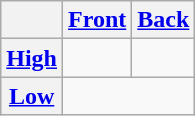<table class="wikitable">
<tr>
<th></th>
<th scope="col"><a href='#'>Front</a></th>
<th scope="col"><a href='#'>Back</a></th>
</tr>
<tr style="text-align: center">
<th scope="row"><a href='#'>High</a></th>
<td> </td>
<td> </td>
</tr>
<tr style="text-align: center">
<th scope="row"><a href='#'>Low</a></th>
<td colspan="2"> </td>
</tr>
</table>
